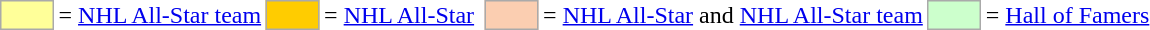<table>
<tr>
<td style="background-color:#FFFF99; border:1px solid #aaaaaa; width:2em;"></td>
<td>= <a href='#'>NHL All-Star team</a></td>
<td style="background-color:#FFCC00; border:1px solid #aaaaaa; width:2em;"></td>
<td>= <a href='#'>NHL All-Star</a></td>
<td></td>
<td style="background-color:#FBCEB1; border:1px solid #aaaaaa; width:2em;"></td>
<td>= <a href='#'>NHL All-Star</a>  and <a href='#'>NHL All-Star team</a></td>
<td style="background-color:#CCFFCC; border:1px solid #aaaaaa; width:2em;"></td>
<td>= <a href='#'>Hall of Famers</a></td>
</tr>
</table>
